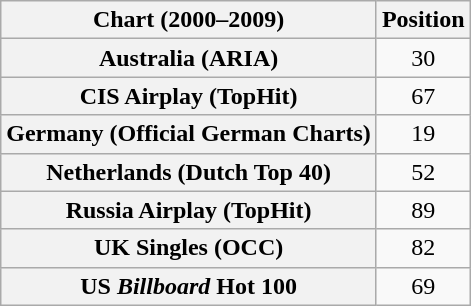<table class="wikitable sortable plainrowheaders" style="text-align:center">
<tr>
<th scope="col">Chart (2000–2009)</th>
<th scope="col">Position</th>
</tr>
<tr>
<th scope="row">Australia (ARIA)</th>
<td>30</td>
</tr>
<tr>
<th scope="row">CIS Airplay (TopHit)</th>
<td>67</td>
</tr>
<tr>
<th scope="row">Germany (Official German Charts)</th>
<td>19</td>
</tr>
<tr>
<th scope="row">Netherlands (Dutch Top 40)</th>
<td>52</td>
</tr>
<tr>
<th scope="row">Russia Airplay (TopHit)</th>
<td>89</td>
</tr>
<tr>
<th scope="row">UK Singles (OCC)</th>
<td>82</td>
</tr>
<tr>
<th scope="row">US <em>Billboard</em> Hot 100</th>
<td>69</td>
</tr>
</table>
